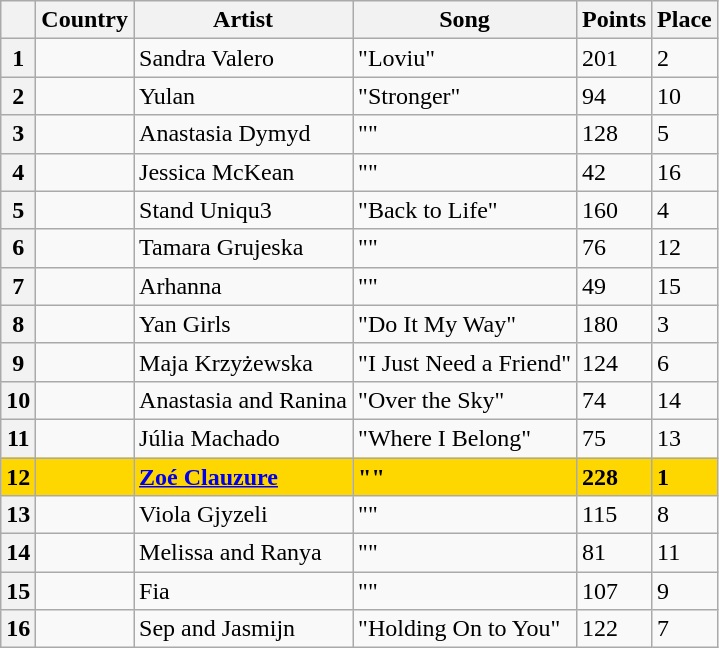<table class="sortable wikitable plainrowheaders" style="clear:left;">
<tr>
<th scope="col"></th>
<th scope="col">Country</th>
<th scope="col">Artist</th>
<th scope="col">Song</th>
<th scope="col">Points</th>
<th scope="col">Place</th>
</tr>
<tr>
<th scope="row" style="text-align:center;">1</th>
<td></td>
<td>Sandra Valero</td>
<td>"Loviu"</td>
<td>201</td>
<td>2</td>
</tr>
<tr>
<th scope="row" style="text-align:center;">2</th>
<td></td>
<td>Yulan</td>
<td>"Stronger"</td>
<td>94</td>
<td>10</td>
</tr>
<tr>
<th scope="row" style="text-align:center;">3</th>
<td></td>
<td>Anastasia Dymyd</td>
<td>""</td>
<td>128</td>
<td>5</td>
</tr>
<tr>
<th scope="row" style="text-align:center;">4</th>
<td></td>
<td>Jessica McKean</td>
<td>""</td>
<td>42</td>
<td>16</td>
</tr>
<tr>
<th scope="row" style="text-align:center;">5</th>
<td></td>
<td>Stand Uniqu3</td>
<td>"Back to Life"</td>
<td>160</td>
<td>4</td>
</tr>
<tr>
<th scope="row" style="text-align:center;">6</th>
<td></td>
<td>Tamara Grujeska</td>
<td>""</td>
<td>76</td>
<td>12</td>
</tr>
<tr>
<th scope="row" style="text-align:center;">7</th>
<td></td>
<td>Arhanna</td>
<td>""</td>
<td>49</td>
<td>15</td>
</tr>
<tr>
<th scope="row" style="text-align:center;">8</th>
<td></td>
<td>Yan Girls</td>
<td>"Do It My Way"</td>
<td>180</td>
<td>3</td>
</tr>
<tr>
<th scope="row" style="text-align:center;">9</th>
<td></td>
<td>Maja Krzyżewska</td>
<td>"I Just Need a Friend"</td>
<td>124</td>
<td>6</td>
</tr>
<tr>
<th scope="row" style="text-align:center;">10</th>
<td></td>
<td>Anastasia and Ranina</td>
<td>"Over the Sky"</td>
<td>74</td>
<td>14</td>
</tr>
<tr>
<th scope="row" style="text-align:center;">11</th>
<td></td>
<td>Júlia Machado</td>
<td>"Where I Belong"</td>
<td>75</td>
<td>13</td>
</tr>
<tr style="font-weight:bold; background:gold;">
<th scope="row" style="text-align:center; font-weight:bold; background:gold">12</th>
<td></td>
<td><a href='#'>Zoé Clauzure</a></td>
<td>""</td>
<td>228</td>
<td>1</td>
</tr>
<tr>
<th scope="row" style="text-align:center;">13</th>
<td></td>
<td>Viola Gjyzeli</td>
<td>""</td>
<td>115</td>
<td>8</td>
</tr>
<tr>
<th scope="row" style="text-align:center;">14</th>
<td></td>
<td>Melissa and Ranya</td>
<td>""</td>
<td>81</td>
<td>11</td>
</tr>
<tr>
<th scope="row" style="text-align:center;">15</th>
<td></td>
<td>Fia</td>
<td>""</td>
<td>107</td>
<td>9</td>
</tr>
<tr>
<th scope="row" style="text-align:center;">16</th>
<td></td>
<td>Sep and Jasmijn</td>
<td>"Holding On to You"</td>
<td>122</td>
<td>7</td>
</tr>
</table>
